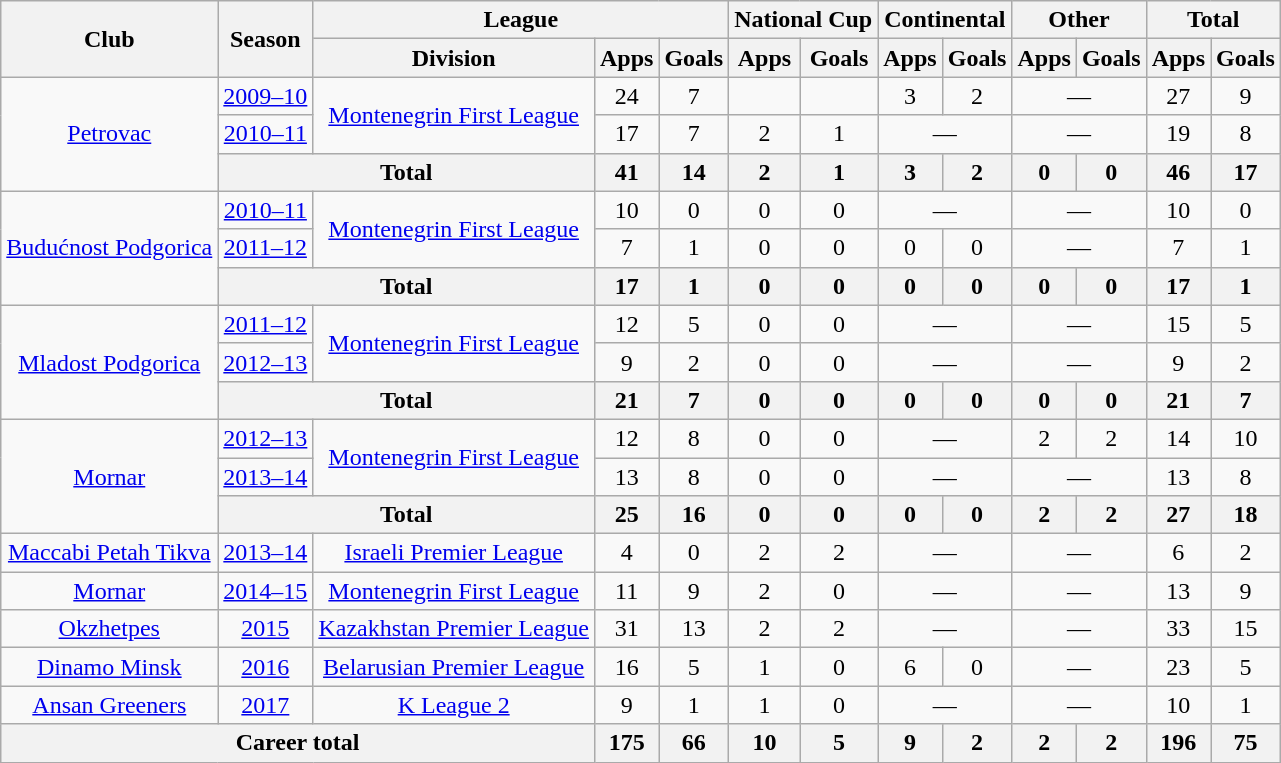<table class="wikitable" style="text-align: center;">
<tr>
<th rowspan="2">Club</th>
<th rowspan="2">Season</th>
<th colspan="3">League</th>
<th colspan="2">National Cup</th>
<th colspan="2">Continental</th>
<th colspan="2">Other</th>
<th colspan="2">Total</th>
</tr>
<tr>
<th>Division</th>
<th>Apps</th>
<th>Goals</th>
<th>Apps</th>
<th>Goals</th>
<th>Apps</th>
<th>Goals</th>
<th>Apps</th>
<th>Goals</th>
<th>Apps</th>
<th>Goals</th>
</tr>
<tr>
<td rowspan="3" valign="center"><a href='#'>Petrovac</a></td>
<td><a href='#'>2009–10</a></td>
<td rowspan="2" valign="center"><a href='#'>Montenegrin First League</a></td>
<td>24</td>
<td>7</td>
<td></td>
<td></td>
<td>3</td>
<td>2</td>
<td colspan="2">—</td>
<td>27</td>
<td>9</td>
</tr>
<tr>
<td><a href='#'>2010–11</a></td>
<td>17</td>
<td>7</td>
<td>2</td>
<td>1</td>
<td colspan="2">—</td>
<td colspan="2">—</td>
<td>19</td>
<td>8</td>
</tr>
<tr>
<th colspan="2">Total</th>
<th>41</th>
<th>14</th>
<th>2</th>
<th>1</th>
<th>3</th>
<th>2</th>
<th>0</th>
<th>0</th>
<th>46</th>
<th>17</th>
</tr>
<tr>
<td rowspan="3" valign="center"><a href='#'>Budućnost Podgorica</a></td>
<td><a href='#'>2010–11</a></td>
<td rowspan="2" valign="center"><a href='#'>Montenegrin First League</a></td>
<td>10</td>
<td>0</td>
<td>0</td>
<td>0</td>
<td colspan="2">—</td>
<td colspan="2">—</td>
<td>10</td>
<td>0</td>
</tr>
<tr>
<td><a href='#'>2011–12</a></td>
<td>7</td>
<td>1</td>
<td>0</td>
<td>0</td>
<td>0</td>
<td>0</td>
<td colspan="2">—</td>
<td>7</td>
<td>1</td>
</tr>
<tr>
<th colspan="2">Total</th>
<th>17</th>
<th>1</th>
<th>0</th>
<th>0</th>
<th>0</th>
<th>0</th>
<th>0</th>
<th>0</th>
<th>17</th>
<th>1</th>
</tr>
<tr>
<td rowspan="3" valign="center"><a href='#'>Mladost Podgorica</a></td>
<td><a href='#'>2011–12</a></td>
<td rowspan="2" valign="center"><a href='#'>Montenegrin First League</a></td>
<td>12</td>
<td>5</td>
<td>0</td>
<td>0</td>
<td colspan="2">—</td>
<td colspan="2">—</td>
<td>15</td>
<td>5</td>
</tr>
<tr>
<td><a href='#'>2012–13</a></td>
<td>9</td>
<td>2</td>
<td>0</td>
<td>0</td>
<td colspan="2">—</td>
<td colspan="2">—</td>
<td>9</td>
<td>2</td>
</tr>
<tr>
<th colspan="2">Total</th>
<th>21</th>
<th>7</th>
<th>0</th>
<th>0</th>
<th>0</th>
<th>0</th>
<th>0</th>
<th>0</th>
<th>21</th>
<th>7</th>
</tr>
<tr>
<td rowspan="3" valign="center"><a href='#'>Mornar</a></td>
<td><a href='#'>2012–13</a></td>
<td rowspan="2" valign="center"><a href='#'>Montenegrin First League</a></td>
<td>12</td>
<td>8</td>
<td>0</td>
<td>0</td>
<td colspan="2">—</td>
<td>2</td>
<td>2</td>
<td>14</td>
<td>10</td>
</tr>
<tr>
<td><a href='#'>2013–14</a></td>
<td>13</td>
<td>8</td>
<td>0</td>
<td>0</td>
<td colspan="2">—</td>
<td colspan="2">—</td>
<td>13</td>
<td>8</td>
</tr>
<tr>
<th colspan="2">Total</th>
<th>25</th>
<th>16</th>
<th>0</th>
<th>0</th>
<th>0</th>
<th>0</th>
<th>2</th>
<th>2</th>
<th>27</th>
<th>18</th>
</tr>
<tr>
<td valign="center"><a href='#'>Maccabi Petah Tikva</a></td>
<td rowspan="1" valign="center"><a href='#'>2013–14</a></td>
<td rowspan="1" valign="center"><a href='#'>Israeli Premier League</a></td>
<td>4</td>
<td>0</td>
<td>2</td>
<td>2</td>
<td colspan="2">—</td>
<td colspan="2">—</td>
<td>6</td>
<td>2</td>
</tr>
<tr>
<td valign="center"><a href='#'>Mornar</a></td>
<td><a href='#'>2014–15</a></td>
<td rowspan="1" valign="center"><a href='#'>Montenegrin First League</a></td>
<td>11</td>
<td>9</td>
<td>2</td>
<td>0</td>
<td colspan="2">—</td>
<td colspan="2">—</td>
<td>13</td>
<td>9</td>
</tr>
<tr>
<td valign="center"><a href='#'>Okzhetpes</a></td>
<td rowspan="1" valign="center"><a href='#'>2015</a></td>
<td rowspan="1" valign="center"><a href='#'>Kazakhstan Premier League</a></td>
<td>31</td>
<td>13</td>
<td>2</td>
<td>2</td>
<td colspan="2">—</td>
<td colspan="2">—</td>
<td>33</td>
<td>15</td>
</tr>
<tr>
<td valign="center"><a href='#'>Dinamo Minsk</a></td>
<td rowspan="1" valign="center"><a href='#'>2016</a></td>
<td rowspan="1" valign="center"><a href='#'>Belarusian Premier League</a></td>
<td>16</td>
<td>5</td>
<td>1</td>
<td>0</td>
<td>6</td>
<td>0</td>
<td colspan="2">—</td>
<td>23</td>
<td>5</td>
</tr>
<tr>
<td valign="center"><a href='#'>Ansan Greeners</a></td>
<td rowspan="1" valign="center"><a href='#'>2017</a></td>
<td rowspan="1" valign="center"><a href='#'>K League 2</a></td>
<td>9</td>
<td>1</td>
<td>1</td>
<td>0</td>
<td colspan="2">—</td>
<td colspan="2">—</td>
<td>10</td>
<td>1</td>
</tr>
<tr>
<th colspan="3">Career total</th>
<th>175</th>
<th>66</th>
<th>10</th>
<th>5</th>
<th>9</th>
<th>2</th>
<th>2</th>
<th>2</th>
<th>196</th>
<th>75</th>
</tr>
</table>
